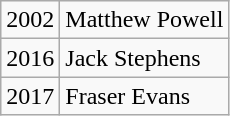<table class="wikitable">
<tr>
<td>2002</td>
<td>Matthew Powell</td>
</tr>
<tr>
<td>2016</td>
<td>Jack Stephens</td>
</tr>
<tr>
<td>2017</td>
<td>Fraser Evans</td>
</tr>
</table>
